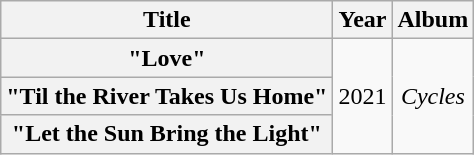<table class="wikitable plainrowheaders" style="text-align:center;">
<tr>
<th>Title</th>
<th>Year</th>
<th>Album</th>
</tr>
<tr>
<th scope="row">"Love"</th>
<td rowspan="3">2021</td>
<td rowspan="3"><em>Cycles</em></td>
</tr>
<tr>
<th scope="row">"Til the River Takes Us Home"</th>
</tr>
<tr>
<th scope="row">"Let the Sun Bring the Light"</th>
</tr>
</table>
